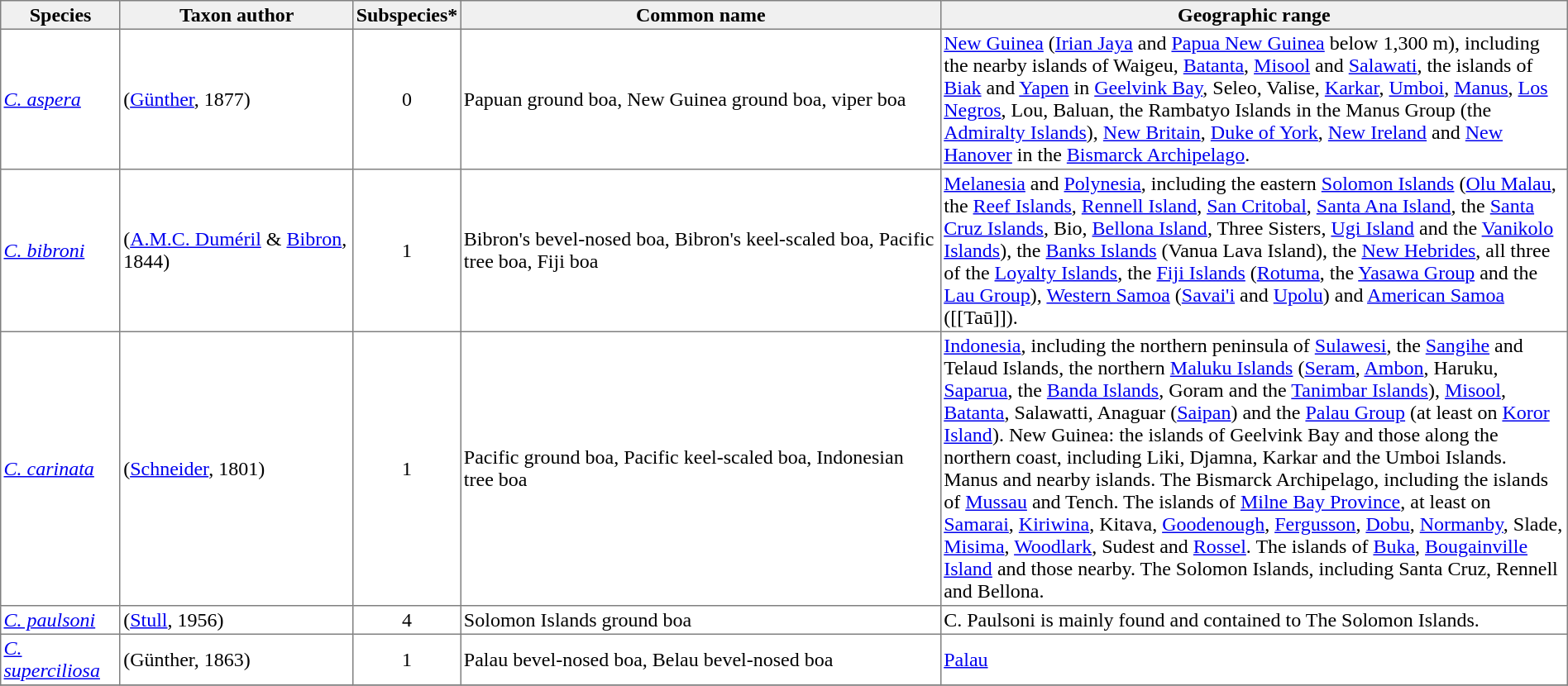<table cellspacing=0 cellpadding=2 border=1 style="border-collapse: collapse;">
<tr>
<th bgcolor="#f0f0f0">Species</th>
<th bgcolor="#f0f0f0">Taxon author</th>
<th bgcolor="#f0f0f0">Subspecies*</th>
<th bgcolor="#f0f0f0">Common name</th>
<th bgcolor="#f0f0f0">Geographic range</th>
</tr>
<tr>
<td><em><a href='#'>C. aspera</a></em></td>
<td>(<a href='#'>Günther</a>, 1877)</td>
<td align="center">0</td>
<td>Papuan ground boa, New Guinea ground boa, viper boa</td>
<td style="width:40%"><a href='#'>New Guinea</a> (<a href='#'>Irian Jaya</a> and <a href='#'>Papua New Guinea</a> below 1,300 m), including the nearby islands of Waigeu, <a href='#'>Batanta</a>, <a href='#'>Misool</a> and <a href='#'>Salawati</a>, the islands of <a href='#'>Biak</a> and <a href='#'>Yapen</a> in <a href='#'>Geelvink Bay</a>, Seleo, Valise, <a href='#'>Karkar</a>, <a href='#'>Umboi</a>, <a href='#'>Manus</a>, <a href='#'>Los Negros</a>, Lou, Baluan, the Rambatyo Islands in the Manus Group (the <a href='#'>Admiralty Islands</a>), <a href='#'>New Britain</a>, <a href='#'>Duke of York</a>, <a href='#'>New Ireland</a> and <a href='#'>New Hanover</a> in the <a href='#'>Bismarck Archipelago</a>.</td>
</tr>
<tr>
<td><em><a href='#'>C. bibroni</a></em></td>
<td>(<a href='#'>A.M.C. Duméril</a> & <a href='#'>Bibron</a>, 1844)</td>
<td align="center">1</td>
<td>Bibron's bevel-nosed boa, Bibron's keel-scaled boa, Pacific tree boa, Fiji boa</td>
<td><a href='#'>Melanesia</a> and <a href='#'>Polynesia</a>, including the eastern <a href='#'>Solomon Islands</a> (<a href='#'>Olu Malau</a>, the <a href='#'>Reef Islands</a>, <a href='#'>Rennell Island</a>, <a href='#'>San Critobal</a>, <a href='#'>Santa Ana Island</a>, the <a href='#'>Santa Cruz Islands</a>, Bio, <a href='#'>Bellona Island</a>, Three Sisters, <a href='#'>Ugi Island</a> and the <a href='#'>Vanikolo Islands</a>), the <a href='#'>Banks Islands</a> (Vanua Lava Island), the <a href='#'>New Hebrides</a>, all three of the <a href='#'>Loyalty Islands</a>, the <a href='#'>Fiji Islands</a> (<a href='#'>Rotuma</a>, the <a href='#'>Yasawa Group</a> and the <a href='#'>Lau Group</a>), <a href='#'>Western Samoa</a> (<a href='#'>Savai'i</a> and <a href='#'>Upolu</a>) and <a href='#'>American Samoa</a> ([[Taū]]).</td>
</tr>
<tr>
<td><em><a href='#'>C. carinata</a></em></td>
<td>(<a href='#'>Schneider</a>, 1801)</td>
<td align="center">1</td>
<td>Pacific ground boa, Pacific keel-scaled boa, Indonesian tree boa</td>
<td><a href='#'>Indonesia</a>, including the northern peninsula of <a href='#'>Sulawesi</a>, the <a href='#'>Sangihe</a> and Telaud Islands, the northern <a href='#'>Maluku Islands</a> (<a href='#'>Seram</a>, <a href='#'>Ambon</a>, Haruku, <a href='#'>Saparua</a>, the <a href='#'>Banda Islands</a>, Goram and the <a href='#'>Tanimbar Islands</a>), <a href='#'>Misool</a>, <a href='#'>Batanta</a>, Salawatti, Anaguar (<a href='#'>Saipan</a>) and the <a href='#'>Palau Group</a> (at least on <a href='#'>Koror Island</a>). New Guinea: the islands of Geelvink Bay and those along the northern coast, including Liki, Djamna, Karkar and the Umboi Islands. Manus and nearby islands. The Bismarck Archipelago, including the islands of <a href='#'>Mussau</a> and Tench. The islands of <a href='#'>Milne Bay Province</a>, at least on <a href='#'>Samarai</a>, <a href='#'>Kiriwina</a>, Kitava, <a href='#'>Goodenough</a>, <a href='#'>Fergusson</a>, <a href='#'>Dobu</a>, <a href='#'>Normanby</a>, Slade, <a href='#'>Misima</a>, <a href='#'>Woodlark</a>, Sudest and <a href='#'>Rossel</a>. The islands of <a href='#'>Buka</a>, <a href='#'>Bougainville Island</a> and those nearby. The Solomon Islands, including Santa Cruz, Rennell and Bellona.</td>
</tr>
<tr>
<td><em><a href='#'>C. paulsoni</a></em></td>
<td>(<a href='#'>Stull</a>, 1956)</td>
<td align="center">4</td>
<td>Solomon Islands ground boa</td>
<td>C. Paulsoni is mainly found and contained to The Solomon Islands.</td>
</tr>
<tr>
<td><em><a href='#'>C. superciliosa</a></em></td>
<td>(Günther, 1863)</td>
<td align="center">1</td>
<td>Palau bevel-nosed boa, Belau bevel-nosed boa</td>
<td><a href='#'>Palau</a></td>
</tr>
<tr>
</tr>
</table>
